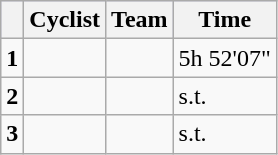<table class="wikitable">
<tr style="background:#ccccff;">
<th></th>
<th>Cyclist</th>
<th>Team</th>
<th>Time</th>
</tr>
<tr>
<td><strong>1</strong></td>
<td></td>
<td></td>
<td>5h 52'07"</td>
</tr>
<tr>
<td><strong>2</strong></td>
<td></td>
<td></td>
<td>s.t.</td>
</tr>
<tr>
<td><strong>3</strong></td>
<td></td>
<td></td>
<td>s.t.</td>
</tr>
</table>
